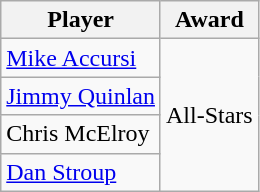<table class="wikitable">
<tr>
<th>Player</th>
<th>Award</th>
</tr>
<tr>
<td><a href='#'>Mike Accursi</a></td>
<td rowspan=4>All-Stars</td>
</tr>
<tr>
<td><a href='#'>Jimmy Quinlan</a></td>
</tr>
<tr>
<td>Chris McElroy</td>
</tr>
<tr>
<td><a href='#'>Dan Stroup</a></td>
</tr>
</table>
